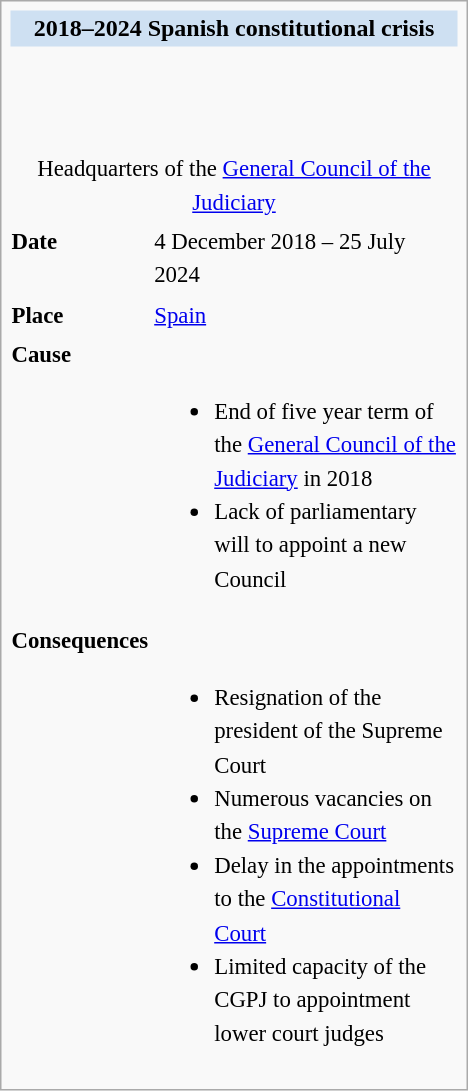<table class="infobox" style="width:22.7em; line-height: 1.4em; text-align:left; padding:.23em;width:312px;;">
<tr>
<th colspan="3" class="cabecera " style="text-align:center;background-color:#CEE0F2;color:black;">2018–2024 Spanish constitutional crisis</th>
</tr>
<tr>
<td colspan="3" class="imagen " style="text-align:center;font-size:95%;;"><br><br><br><div>Headquarters of the <a href='#'>General Council of the Judiciary</a></div></td>
</tr>
<tr>
<th scope="row" style="text-align:left;font-size:95%;;">Date</th>
<td colspan="2" style="font-size:95%;;">4 December 2018 – 25 July 2024</td>
</tr>
<tr>
<th scope="row" style="text-align:left;font-size:95%;;">Place</th>
<td colspan="2" style="font-size:95%;;"><a href='#'>Spain</a></td>
</tr>
<tr>
<th scope="row" style="text-align:left;font-size:95%;;">Cause</th>
<td colspan="2" style="font-size:95%;;"><br><ul><li>End of five year term of the <a href='#'>General Council of the Judiciary</a> in 2018</li><li>Lack of parliamentary will to appoint a new Council</li></ul></td>
</tr>
<tr>
<th scope="row" style="text-align:left;font-size:95%;;">Consequences</th>
<td colspan="2" style="font-size:95%;;"><br><ul><li>Resignation of the president of the Supreme Court</li><li>Numerous vacancies on the <a href='#'>Supreme Court</a></li><li>Delay in the appointments to the <a href='#'>Constitutional Court</a></li><li>Limited capacity of the CGPJ to appointment lower court judges</li></ul></td>
</tr>
<tr>
<td colspan="3" class="noprint" style="text-align:left;"></td>
</tr>
</table>
